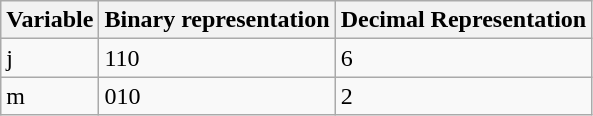<table class="wikitable">
<tr>
<th>Variable</th>
<th>Binary representation</th>
<th>Decimal Representation</th>
</tr>
<tr>
<td>j</td>
<td>110</td>
<td>6</td>
</tr>
<tr>
<td>m</td>
<td>010</td>
<td>2</td>
</tr>
</table>
